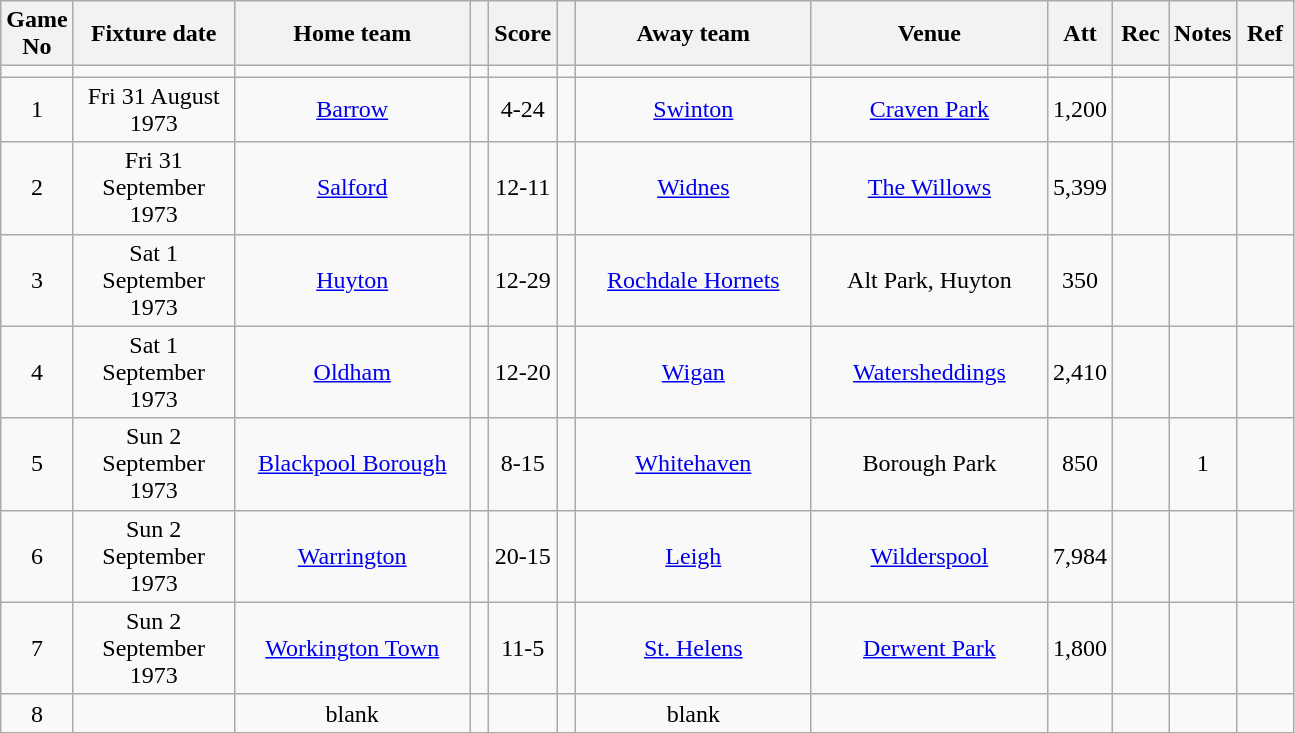<table class="wikitable" style="text-align:center;">
<tr>
<th width=20 abbr="No">Game No</th>
<th width=100 abbr="Date">Fixture date</th>
<th width=150 abbr="Home team">Home team</th>
<th width=5 abbr="space"></th>
<th width=20 abbr="Score">Score</th>
<th width=5 abbr="space"></th>
<th width=150 abbr="Away team">Away team</th>
<th width=150 abbr="Venue">Venue</th>
<th width=30 abbr="Att">Att</th>
<th width=30 abbr="Rec">Rec</th>
<th width=20 abbr="Notes">Notes</th>
<th width=30 abbr="Ref">Ref</th>
</tr>
<tr>
<td></td>
<td></td>
<td></td>
<td></td>
<td></td>
<td></td>
<td></td>
<td></td>
<td></td>
<td></td>
<td></td>
<td></td>
</tr>
<tr>
<td>1</td>
<td>Fri 31 August 1973</td>
<td><a href='#'>Barrow</a></td>
<td></td>
<td>4-24</td>
<td></td>
<td><a href='#'>Swinton</a></td>
<td><a href='#'>Craven Park</a></td>
<td>1,200</td>
<td></td>
<td></td>
<td></td>
</tr>
<tr>
<td>2</td>
<td>Fri 31 September 1973</td>
<td><a href='#'>Salford</a></td>
<td></td>
<td>12-11</td>
<td></td>
<td><a href='#'>Widnes</a></td>
<td><a href='#'>The Willows</a></td>
<td>5,399</td>
<td></td>
<td></td>
<td></td>
</tr>
<tr>
<td>3</td>
<td>Sat 1 September 1973</td>
<td><a href='#'>Huyton</a></td>
<td></td>
<td>12-29</td>
<td></td>
<td><a href='#'>Rochdale Hornets</a></td>
<td>Alt Park, Huyton</td>
<td>350</td>
<td></td>
<td></td>
<td></td>
</tr>
<tr>
<td>4</td>
<td>Sat 1 September 1973</td>
<td><a href='#'>Oldham</a></td>
<td></td>
<td>12-20</td>
<td></td>
<td><a href='#'>Wigan</a></td>
<td><a href='#'>Watersheddings</a></td>
<td>2,410</td>
<td></td>
<td></td>
<td></td>
</tr>
<tr>
<td>5</td>
<td>Sun 2 September 1973</td>
<td><a href='#'>Blackpool Borough</a></td>
<td></td>
<td>8-15</td>
<td></td>
<td><a href='#'>Whitehaven</a></td>
<td>Borough Park</td>
<td>850</td>
<td></td>
<td>1</td>
<td></td>
</tr>
<tr>
<td>6</td>
<td>Sun 2 September 1973</td>
<td><a href='#'>Warrington</a></td>
<td></td>
<td>20-15</td>
<td></td>
<td><a href='#'>Leigh</a></td>
<td><a href='#'>Wilderspool</a></td>
<td>7,984</td>
<td></td>
<td></td>
<td></td>
</tr>
<tr>
<td>7</td>
<td>Sun 2 September 1973</td>
<td><a href='#'>Workington Town</a></td>
<td></td>
<td>11-5</td>
<td></td>
<td><a href='#'>St. Helens</a></td>
<td><a href='#'>Derwent Park</a></td>
<td>1,800</td>
<td></td>
<td></td>
<td></td>
</tr>
<tr>
<td>8</td>
<td></td>
<td>blank</td>
<td></td>
<td></td>
<td></td>
<td>blank</td>
<td></td>
<td></td>
<td></td>
<td></td>
<td></td>
</tr>
</table>
